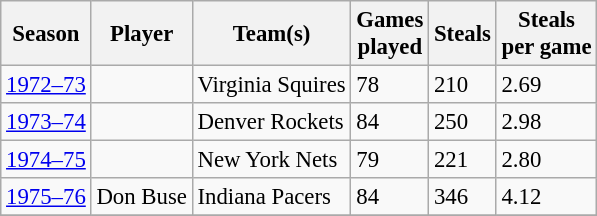<table class="wikitable sortable" style="font-size:95%;">
<tr>
<th>Season</th>
<th>Player</th>
<th>Team(s)</th>
<th>Games<br>played</th>
<th>Steals</th>
<th>Steals<br>per game</th>
</tr>
<tr>
<td><a href='#'>1972–73</a></td>
<td></td>
<td>Virginia Squires</td>
<td>78</td>
<td>210</td>
<td>2.69</td>
</tr>
<tr>
<td><a href='#'>1973–74</a></td>
<td></td>
<td>Denver Rockets</td>
<td>84</td>
<td>250</td>
<td>2.98</td>
</tr>
<tr>
<td><a href='#'>1974–75</a></td>
<td></td>
<td>New York Nets</td>
<td>79</td>
<td>221</td>
<td>2.80</td>
</tr>
<tr>
<td><a href='#'>1975–76</a></td>
<td>Don Buse</td>
<td>Indiana Pacers</td>
<td>84</td>
<td>346</td>
<td>4.12</td>
</tr>
<tr>
</tr>
</table>
